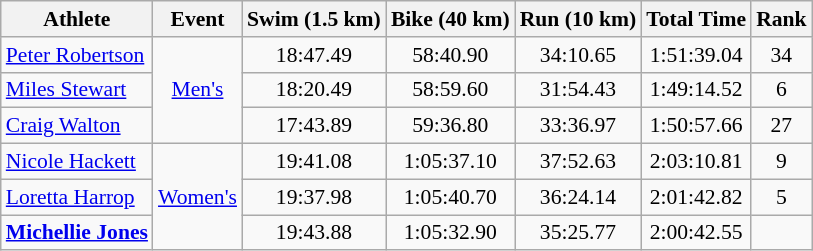<table class="wikitable" style="font-size:90%">
<tr>
<th>Athlete</th>
<th>Event</th>
<th>Swim (1.5 km)</th>
<th>Bike (40 km)</th>
<th>Run (10 km)</th>
<th>Total Time</th>
<th>Rank</th>
</tr>
<tr align=center>
<td align=left><a href='#'>Peter Robertson</a></td>
<td rowspan=3><a href='#'>Men's</a></td>
<td>18:47.49</td>
<td>58:40.90</td>
<td>34:10.65</td>
<td>1:51:39.04</td>
<td>34</td>
</tr>
<tr align=center>
<td align=left><a href='#'>Miles Stewart</a></td>
<td>18:20.49</td>
<td>58:59.60</td>
<td>31:54.43</td>
<td>1:49:14.52</td>
<td>6</td>
</tr>
<tr align=center>
<td align=left><a href='#'>Craig Walton</a></td>
<td>17:43.89</td>
<td>59:36.80</td>
<td>33:36.97</td>
<td>1:50:57.66</td>
<td>27</td>
</tr>
<tr align=center>
<td align=left><a href='#'>Nicole Hackett</a></td>
<td rowspan=3><a href='#'>Women's</a></td>
<td>19:41.08</td>
<td>1:05:37.10</td>
<td>37:52.63</td>
<td>2:03:10.81</td>
<td>9</td>
</tr>
<tr align=center>
<td align=left><a href='#'>Loretta Harrop</a></td>
<td>19:37.98</td>
<td>1:05:40.70</td>
<td>36:24.14</td>
<td>2:01:42.82</td>
<td>5</td>
</tr>
<tr align=center>
<td align=left><strong><a href='#'>Michellie Jones</a></strong></td>
<td>19:43.88</td>
<td>1:05:32.90</td>
<td>35:25.77</td>
<td>2:00:42.55</td>
<td></td>
</tr>
</table>
